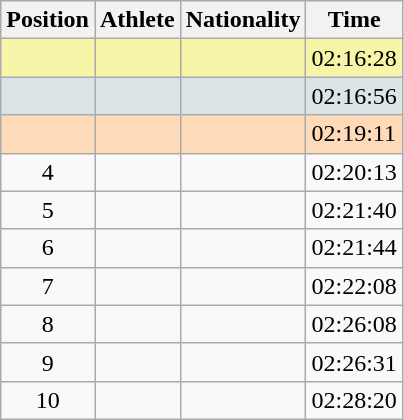<table class="wikitable sortable">
<tr>
<th scope="col">Position</th>
<th scope="col">Athlete</th>
<th scope="col">Nationality</th>
<th scope="col">Time</th>
</tr>
<tr bgcolor="#F7F6A8">
<td align=center></td>
<td></td>
<td></td>
<td>02:16:28</td>
</tr>
<tr bgcolor="#DCE5E5">
<td align=center></td>
<td></td>
<td></td>
<td>02:16:56</td>
</tr>
<tr bgcolor="#FFDAB9">
<td align=center></td>
<td></td>
<td></td>
<td>02:19:11</td>
</tr>
<tr>
<td align=center>4</td>
<td></td>
<td></td>
<td>02:20:13</td>
</tr>
<tr>
<td align=center>5</td>
<td></td>
<td></td>
<td>02:21:40</td>
</tr>
<tr>
<td align=center>6</td>
<td></td>
<td></td>
<td>02:21:44</td>
</tr>
<tr>
<td align=center>7</td>
<td></td>
<td></td>
<td>02:22:08</td>
</tr>
<tr>
<td align=center>8</td>
<td></td>
<td></td>
<td>02:26:08</td>
</tr>
<tr>
<td align=center>9</td>
<td></td>
<td></td>
<td>02:26:31</td>
</tr>
<tr>
<td align=center>10</td>
<td></td>
<td></td>
<td>02:28:20</td>
</tr>
</table>
